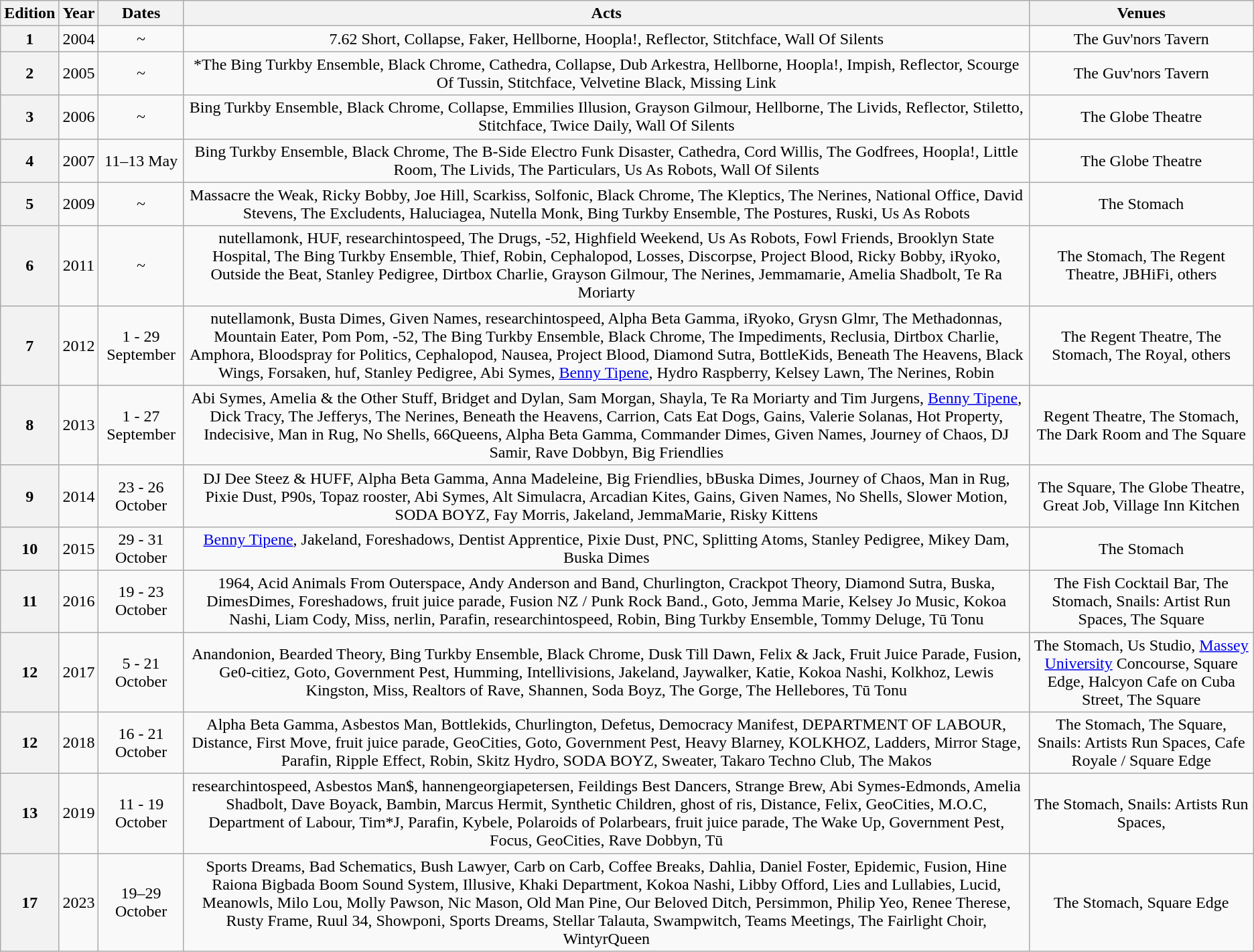<table class="wikitable sortable" style="text-align:center;">
<tr>
<th scope="col">Edition</th>
<th scope="col">Year</th>
<th scope="col">Dates</th>
<th scope="col" class="unsortable">Acts</th>
<th scope="col" class="unsortable">Venues</th>
</tr>
<tr>
<th scope="row">1</th>
<td>2004</td>
<td>~</td>
<td>7.62 Short, Collapse, Faker, Hellborne, Hoopla!, Reflector, Stitchface, Wall Of Silents </td>
<td>The Guv'nors Tavern</td>
</tr>
<tr>
<th scope="row">2</th>
<td>2005</td>
<td>~</td>
<td>*The Bing Turkby Ensemble, Black Chrome, Cathedra, Collapse, Dub Arkestra, Hellborne, Hoopla!, Impish, Reflector, Scourge Of Tussin, Stitchface, Velvetine Black, Missing Link</td>
<td>The Guv'nors Tavern</td>
</tr>
<tr>
<th scope="row">3</th>
<td>2006</td>
<td>~</td>
<td>Bing Turkby Ensemble, Black Chrome, Collapse, Emmilies Illusion, Grayson Gilmour, Hellborne, The Livids, Reflector, Stiletto, Stitchface, Twice Daily, Wall Of Silents</td>
<td>The Globe Theatre</td>
</tr>
<tr>
<th scope="row">4</th>
<td>2007</td>
<td>11–13 May</td>
<td>Bing Turkby Ensemble, Black Chrome, The B-Side Electro Funk Disaster, Cathedra, Cord Willis, The Godfrees, Hoopla!, Little Room, The Livids, The Particulars, Us As Robots, Wall Of Silents</td>
<td>The Globe Theatre</td>
</tr>
<tr>
<th scope="row">5</th>
<td>2009</td>
<td>~</td>
<td>Massacre the Weak, Ricky Bobby, Joe Hill, Scarkiss, Solfonic, Black Chrome, The Kleptics, The Nerines, National Office, David Stevens, The Excludents, Haluciagea, Nutella Monk, Bing Turkby Ensemble, The Postures, Ruski, Us As Robots</td>
<td>The Stomach</td>
</tr>
<tr>
<th scope="row">6</th>
<td>2011</td>
<td>~</td>
<td>nutellamonk, HUF, researchintospeed, The Drugs, -52, Highfield Weekend, Us As Robots, Fowl Friends, Brooklyn State Hospital, The Bing Turkby Ensemble, Thief, Robin, Cephalopod, Losses, Discorpse, Project Blood, Ricky Bobby, iRyoko, Outside the Beat, Stanley Pedigree, Dirtbox Charlie, Grayson Gilmour, The Nerines, Jemmamarie, Amelia Shadbolt, Te Ra Moriarty</td>
<td>The Stomach, The Regent Theatre, JBHiFi, others</td>
</tr>
<tr>
<th scope="row">7</th>
<td>2012</td>
<td>1 - 29 September</td>
<td>nutellamonk, Busta Dimes, Given Names, researchintospeed, Alpha Beta Gamma, iRyoko, Grysn Glmr, The Methadonnas, Mountain Eater, Pom Pom, -52, The Bing Turkby Ensemble, Black Chrome, The Impediments, Reclusia, Dirtbox Charlie, Amphora, Bloodspray for Politics, Cephalopod, Nausea, Project Blood, Diamond Sutra, BottleKids, Beneath The Heavens, Black Wings, Forsaken, huf, Stanley Pedigree, Abi Symes, <a href='#'>Benny Tipene</a>, Hydro Raspberry, Kelsey Lawn, The Nerines, Robin</td>
<td>The Regent Theatre, The Stomach, The Royal, others</td>
</tr>
<tr>
<th scope="row">8</th>
<td>2013</td>
<td>1 - 27 September</td>
<td>Abi Symes, Amelia & the Other Stuff, Bridget and Dylan, Sam Morgan, Shayla, Te Ra Moriarty and Tim Jurgens, <a href='#'>Benny Tipene</a>, Dick Tracy, The Jefferys, The Nerines, Beneath the Heavens, Carrion, Cats Eat Dogs, Gains, Valerie Solanas, Hot Property, Indecisive, Man in Rug, No Shells, 66Queens, Alpha Beta Gamma, Commander Dimes, Given Names, Journey of Chaos, DJ Samir, Rave Dobbyn, Big Friendlies</td>
<td>Regent Theatre, The Stomach, The Dark Room and The Square</td>
</tr>
<tr>
<th scope="row">9</th>
<td>2014</td>
<td>23 - 26 October</td>
<td>DJ Dee Steez & HUFF, Alpha Beta Gamma, Anna Madeleine, Big Friendlies, bBuska Dimes, Journey of Chaos, Man in Rug, Pixie Dust, P90s, Topaz rooster, Abi Symes, Alt Simulacra, Arcadian Kites, Gains, Given Names, No Shells, Slower Motion, SODA BOYZ, Fay Morris, Jakeland, JemmaMarie, Risky Kittens</td>
<td>The Square, The Globe Theatre, Great Job, Village Inn Kitchen</td>
</tr>
<tr>
<th scope="row">10</th>
<td>2015</td>
<td>29 - 31 October</td>
<td><a href='#'>Benny Tipene</a>, Jakeland, Foreshadows, Dentist Apprentice, Pixie Dust, PNC, Splitting Atoms, Stanley Pedigree, Mikey Dam, Buska Dimes</td>
<td>The Stomach</td>
</tr>
<tr>
<th scope="row">11</th>
<td>2016</td>
<td>19 - 23 October</td>
<td>1964, Acid Animals From Outerspace, Andy Anderson and Band, Churlington, Crackpot Theory, Diamond Sutra, Buska, DimesDimes, Foreshadows, fruit juice parade, Fusion NZ / Punk Rock Band., Goto, Jemma Marie, Kelsey Jo Music, Kokoa Nashi, Liam Cody, Miss, nerlin, Parafin, researchintospeed, Robin, Bing Turkby Ensemble, Tommy Deluge, Tū Tonu</td>
<td>The Fish Cocktail Bar, The Stomach, Snails: Artist Run Spaces, The Square</td>
</tr>
<tr>
<th scope="row">12</th>
<td>2017</td>
<td>5 - 21 October</td>
<td>Anandonion, Bearded Theory, Bing Turkby Ensemble, Black Chrome, Dusk Till Dawn, Felix & Jack, Fruit Juice Parade, Fusion, Ge0-citiez, Goto, Government Pest, Humming, Intellivisions, Jakeland, Jaywalker, Katie, Kokoa Nashi, Kolkhoz, Lewis Kingston, Miss, Realtors of Rave, Shannen, Soda Boyz, The Gorge, The Hellebores, Tū Tonu</td>
<td>The Stomach, Us Studio, <a href='#'>Massey University</a> Concourse, Square Edge, Halcyon Cafe on Cuba Street, The Square</td>
</tr>
<tr>
<th scope="row">12</th>
<td>2018</td>
<td>16 - 21 October</td>
<td>Alpha Beta Gamma, Asbestos Man, Bottlekids, Churlington, Defetus, Democracy Manifest, DEPARTMENT OF LABOUR, Distance, First Move, fruit juice parade, GeoCities, Goto, Government Pest, Heavy Blarney, KOLKHOZ, Ladders, Mirror Stage, Parafin, Ripple Effect, Robin, Skitz Hydro, SODA BOYZ, Sweater, Takaro Techno Club, The Makos</td>
<td>The Stomach, The Square, Snails: Artists Run Spaces, Cafe Royale / Square Edge</td>
</tr>
<tr>
<th scope="row">13</th>
<td>2019</td>
<td>11 - 19 October</td>
<td>researchintospeed, Asbestos Man$, hannengeorgiapetersen, Feildings Best Dancers, Strange Brew, Abi Symes-Edmonds, Amelia Shadbolt, Dave Boyack, Bambin, Marcus Hermit, Synthetic Children, ghost of ris, Distance, Felix, GeoCities, M.O.C, Department of Labour, Tim*J, Parafin, Kybele, Polaroids of Polarbears, fruit juice parade, The Wake Up, Government Pest, Focus, GeoCities, Rave Dobbyn, Tū</td>
<td>The Stomach, Snails: Artists Run Spaces,</td>
</tr>
<tr>
<th scope="row">17</th>
<td>2023</td>
<td>19–29 October</td>
<td>Sports Dreams, Bad Schematics, Bush Lawyer, Carb on Carb, Coffee Breaks, Dahlia, Daniel Foster, Epidemic, Fusion, Hine Raiona Bigbada Boom Sound System, Illusive, Khaki Department, Kokoa Nashi, Libby Offord, Lies and Lullabies, Lucid, Meanowls, Milo Lou, Molly Pawson, Nic Mason, Old Man Pine, Our Beloved Ditch, Persimmon, Philip Yeo, Renee Therese, Rusty Frame, Ruul 34, Showponi, Sports Dreams, Stellar Talauta, Swampwitch, Teams Meetings, The Fairlight Choir, WintyrQueen</td>
<td>The Stomach, Square Edge</td>
</tr>
</table>
